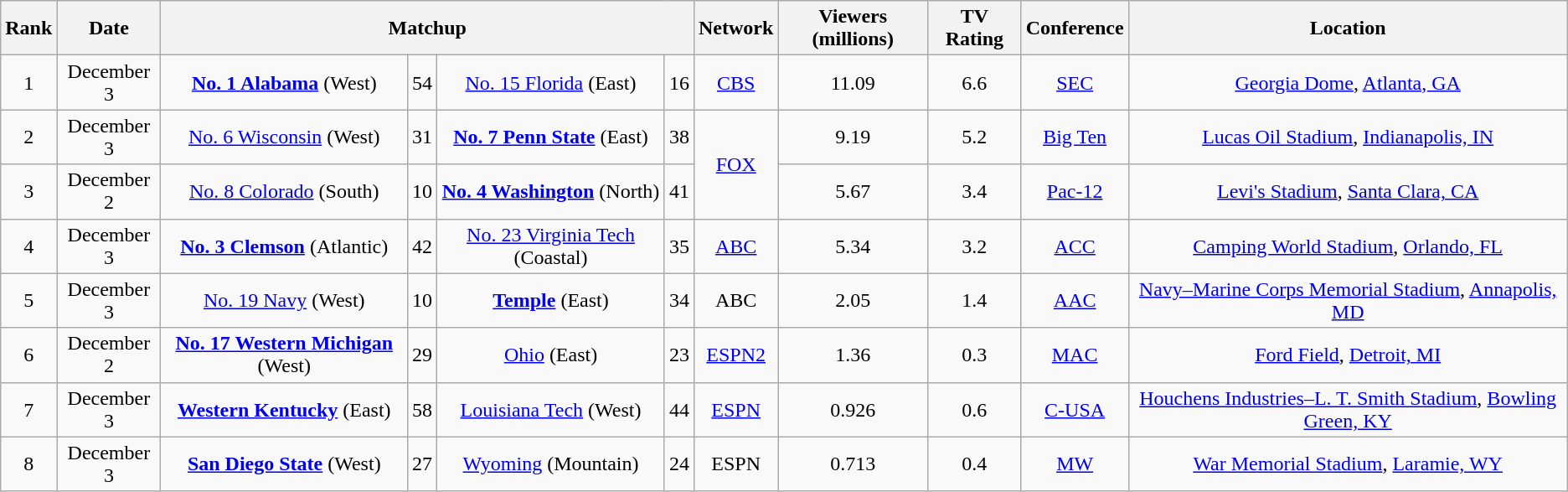<table class="wikitable" style="text-align:center;">
<tr>
<th>Rank</th>
<th>Date</th>
<th colspan=4>Matchup</th>
<th>Network</th>
<th>Viewers (millions)</th>
<th>TV Rating</th>
<th>Conference</th>
<th>Location</th>
</tr>
<tr>
<td>1</td>
<td>December 3</td>
<td><strong><a href='#'>No. 1 Alabama</a></strong> (West)</td>
<td>54</td>
<td><a href='#'>No. 15 Florida</a> (East)</td>
<td>16</td>
<td><a href='#'>CBS</a></td>
<td>11.09</td>
<td>6.6</td>
<td><a href='#'>SEC</a></td>
<td><a href='#'>Georgia Dome</a>, <a href='#'>Atlanta, GA</a></td>
</tr>
<tr>
<td>2</td>
<td>December 3</td>
<td><a href='#'>No. 6 Wisconsin</a> (West)</td>
<td>31</td>
<td><strong><a href='#'>No. 7 Penn State</a></strong> (East)</td>
<td>38</td>
<td rowspan=2><a href='#'>FOX</a></td>
<td>9.19</td>
<td>5.2</td>
<td><a href='#'>Big Ten</a></td>
<td><a href='#'>Lucas Oil Stadium</a>, <a href='#'>Indianapolis, IN</a></td>
</tr>
<tr>
<td>3</td>
<td>December 2</td>
<td><a href='#'>No. 8 Colorado</a> (South)</td>
<td>10</td>
<td><strong><a href='#'>No. 4 Washington</a></strong> (North)</td>
<td>41</td>
<td>5.67</td>
<td>3.4</td>
<td><a href='#'>Pac-12</a></td>
<td><a href='#'>Levi's Stadium</a>, <a href='#'>Santa Clara, CA</a></td>
</tr>
<tr>
<td>4</td>
<td>December 3</td>
<td><strong><a href='#'>No. 3 Clemson</a></strong> (Atlantic)</td>
<td>42</td>
<td><a href='#'>No. 23 Virginia Tech</a> (Coastal)</td>
<td>35</td>
<td><a href='#'>ABC</a></td>
<td>5.34</td>
<td>3.2</td>
<td><a href='#'>ACC</a></td>
<td><a href='#'>Camping World Stadium</a>, <a href='#'>Orlando, FL</a></td>
</tr>
<tr>
<td>5</td>
<td>December 3</td>
<td><a href='#'>No. 19 Navy</a> (West)</td>
<td>10</td>
<td><strong><a href='#'>Temple</a></strong> (East)</td>
<td>34</td>
<td>ABC</td>
<td>2.05</td>
<td>1.4</td>
<td><a href='#'>AAC</a></td>
<td><a href='#'>Navy–Marine Corps Memorial Stadium</a>, <a href='#'>Annapolis, MD</a></td>
</tr>
<tr>
<td>6</td>
<td>December 2</td>
<td><strong><a href='#'>No. 17 Western Michigan</a></strong> (West)</td>
<td>29</td>
<td><a href='#'>Ohio</a> (East)</td>
<td>23</td>
<td><a href='#'>ESPN2</a></td>
<td>1.36</td>
<td>0.3</td>
<td><a href='#'>MAC</a></td>
<td><a href='#'>Ford Field</a>, <a href='#'>Detroit, MI</a></td>
</tr>
<tr>
<td>7</td>
<td>December 3</td>
<td><strong><a href='#'>Western Kentucky</a></strong> (East)</td>
<td>58</td>
<td><a href='#'>Louisiana Tech</a> (West)</td>
<td>44</td>
<td><a href='#'>ESPN</a></td>
<td>0.926</td>
<td>0.6</td>
<td><a href='#'>C-USA</a></td>
<td><a href='#'>Houchens Industries–L. T. Smith Stadium</a>, <a href='#'>Bowling Green, KY</a></td>
</tr>
<tr>
<td>8</td>
<td>December 3</td>
<td><strong><a href='#'>San Diego State</a></strong> (West)</td>
<td>27</td>
<td><a href='#'>Wyoming</a> (Mountain)</td>
<td>24</td>
<td>ESPN</td>
<td>0.713</td>
<td>0.4</td>
<td><a href='#'>MW</a></td>
<td><a href='#'>War Memorial Stadium</a>, <a href='#'>Laramie, WY</a></td>
</tr>
</table>
